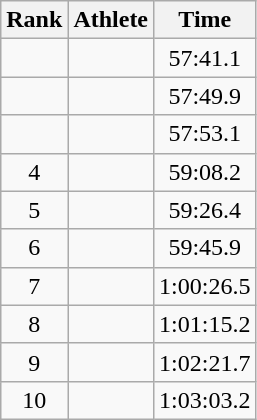<table class="wikitable" style="text-align:center">
<tr>
<th>Rank</th>
<th>Athlete</th>
<th>Time</th>
</tr>
<tr>
<td></td>
<td align=left></td>
<td width=60>57:41.1</td>
</tr>
<tr>
<td></td>
<td align=left></td>
<td>57:49.9</td>
</tr>
<tr>
<td></td>
<td align=left></td>
<td>57:53.1</td>
</tr>
<tr>
<td>4</td>
<td align=left></td>
<td>59:08.2</td>
</tr>
<tr>
<td>5</td>
<td align=left></td>
<td>59:26.4</td>
</tr>
<tr>
<td>6</td>
<td align=left></td>
<td>59:45.9</td>
</tr>
<tr>
<td>7</td>
<td align=left></td>
<td>1:00:26.5</td>
</tr>
<tr>
<td>8</td>
<td align=left></td>
<td>1:01:15.2</td>
</tr>
<tr>
<td>9</td>
<td align=left></td>
<td>1:02:21.7</td>
</tr>
<tr>
<td>10</td>
<td align=left></td>
<td>1:03:03.2</td>
</tr>
</table>
